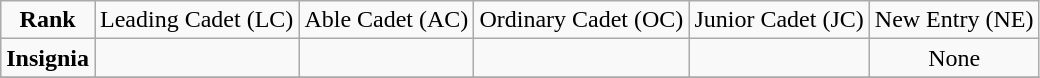<table class="wikitable" style="text-align:center">
<tr>
<td><strong>Rank</strong></td>
<td>Leading Cadet (LC)</td>
<td>Able Cadet (AC)</td>
<td>Ordinary Cadet (OC)</td>
<td>Junior Cadet (JC)</td>
<td>New Entry (NE)</td>
</tr>
<tr>
<td><strong>Insignia</strong></td>
<td></td>
<td></td>
<td></td>
<td></td>
<td>None</td>
</tr>
<tr>
</tr>
</table>
